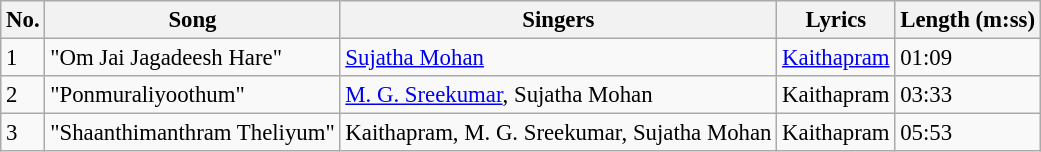<table class="wikitable" style="font-size:95%;">
<tr>
<th>No.</th>
<th>Song</th>
<th>Singers</th>
<th>Lyrics</th>
<th>Length (m:ss)</th>
</tr>
<tr>
<td>1</td>
<td>"Om Jai Jagadeesh Hare"</td>
<td><a href='#'>Sujatha Mohan</a></td>
<td><a href='#'>Kaithapram</a></td>
<td>01:09</td>
</tr>
<tr>
<td>2</td>
<td>"Ponmuraliyoothum"</td>
<td><a href='#'>M. G. Sreekumar</a>, Sujatha Mohan</td>
<td>Kaithapram</td>
<td>03:33</td>
</tr>
<tr>
<td>3</td>
<td>"Shaanthimanthram Theliyum"</td>
<td>Kaithapram, M. G. Sreekumar, Sujatha Mohan</td>
<td>Kaithapram</td>
<td>05:53</td>
</tr>
</table>
